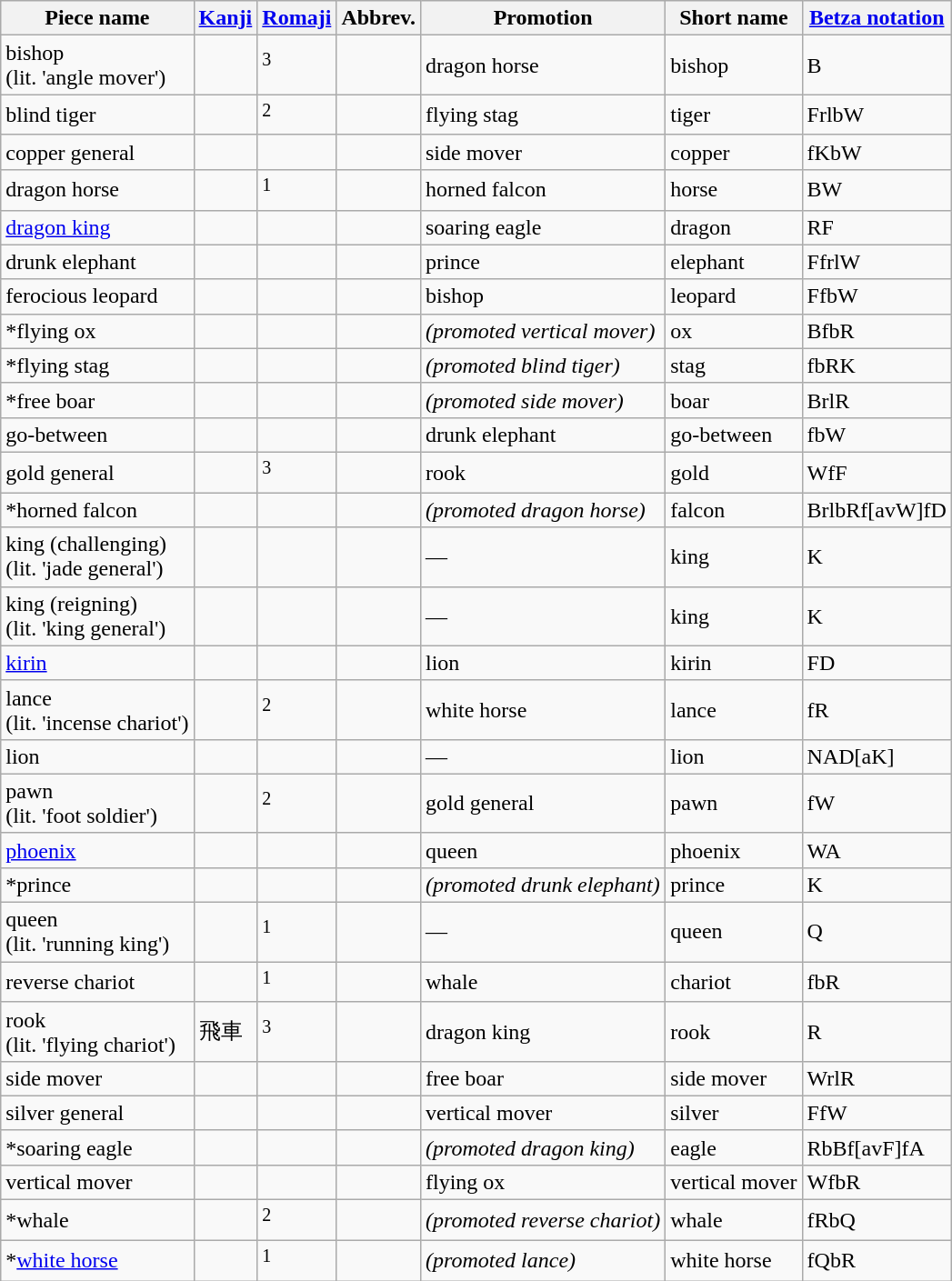<table class=wikitable>
<tr>
<th>Piece name</th>
<th><a href='#'>Kanji</a></th>
<th><a href='#'>Romaji</a></th>
<th>Abbrev.</th>
<th>Promotion</th>
<th>Short name</th>
<th><a href='#'>Betza notation</a></th>
</tr>
<tr>
<td>bishop<br>(lit. 'angle mover')</td>
<td></td>
<td><sup>3</sup></td>
<td></td>
<td>dragon horse</td>
<td>bishop</td>
<td>B</td>
</tr>
<tr>
<td>blind tiger</td>
<td></td>
<td><sup>2</sup></td>
<td></td>
<td>flying stag</td>
<td>tiger</td>
<td>FrlbW</td>
</tr>
<tr>
<td>copper general</td>
<td></td>
<td></td>
<td></td>
<td>side mover</td>
<td>copper</td>
<td>fKbW</td>
</tr>
<tr>
<td>dragon horse</td>
<td></td>
<td><sup>1</sup></td>
<td></td>
<td>horned falcon</td>
<td>horse</td>
<td>BW</td>
</tr>
<tr>
<td><a href='#'>dragon king</a></td>
<td></td>
<td></td>
<td></td>
<td>soaring eagle</td>
<td>dragon</td>
<td>RF</td>
</tr>
<tr>
<td>drunk elephant</td>
<td></td>
<td></td>
<td></td>
<td>prince</td>
<td>elephant</td>
<td>FfrlW</td>
</tr>
<tr>
<td>ferocious leopard</td>
<td></td>
<td></td>
<td></td>
<td>bishop</td>
<td>leopard</td>
<td>FfbW</td>
</tr>
<tr>
<td>*flying ox</td>
<td></td>
<td></td>
<td></td>
<td><em>(promoted vertical mover)</em></td>
<td>ox</td>
<td>BfbR</td>
</tr>
<tr>
<td>*flying stag</td>
<td></td>
<td></td>
<td></td>
<td><em>(promoted blind tiger)</em></td>
<td>stag</td>
<td>fbRK</td>
</tr>
<tr>
<td>*free boar</td>
<td></td>
<td></td>
<td></td>
<td><em>(promoted side mover)</em></td>
<td>boar</td>
<td>BrlR</td>
</tr>
<tr>
<td>go-between</td>
<td></td>
<td></td>
<td></td>
<td>drunk elephant</td>
<td>go-between</td>
<td>fbW</td>
</tr>
<tr>
<td>gold general</td>
<td></td>
<td><sup>3</sup></td>
<td></td>
<td>rook</td>
<td>gold</td>
<td>WfF</td>
</tr>
<tr>
<td>*horned falcon</td>
<td></td>
<td></td>
<td></td>
<td><em>(promoted dragon horse)</em></td>
<td>falcon</td>
<td>BrlbRf[avW]fD</td>
</tr>
<tr>
<td>king (challenging)<br>(lit. 'jade general')</td>
<td></td>
<td></td>
<td></td>
<td>—</td>
<td>king</td>
<td>K</td>
</tr>
<tr>
<td>king (reigning)<br>(lit. 'king general')</td>
<td></td>
<td></td>
<td></td>
<td>—</td>
<td>king</td>
<td>K</td>
</tr>
<tr>
<td><a href='#'>kirin</a></td>
<td></td>
<td></td>
<td></td>
<td>lion</td>
<td>kirin</td>
<td>FD</td>
</tr>
<tr>
<td>lance<br>(lit. 'incense chariot')</td>
<td></td>
<td><sup>2</sup></td>
<td></td>
<td>white horse</td>
<td>lance</td>
<td>fR</td>
</tr>
<tr>
<td>lion</td>
<td></td>
<td></td>
<td></td>
<td>—</td>
<td>lion</td>
<td>NAD[aK]</td>
</tr>
<tr>
<td>pawn<br>(lit. 'foot soldier')</td>
<td></td>
<td><sup>2</sup></td>
<td></td>
<td>gold general</td>
<td>pawn</td>
<td>fW</td>
</tr>
<tr>
<td><a href='#'>phoenix</a></td>
<td></td>
<td></td>
<td></td>
<td>queen</td>
<td>phoenix</td>
<td>WA</td>
</tr>
<tr>
<td>*prince</td>
<td></td>
<td></td>
<td></td>
<td><em>(promoted drunk elephant)</em></td>
<td>prince</td>
<td>K</td>
</tr>
<tr>
<td>queen<br>(lit. 'running king')</td>
<td></td>
<td><sup>1</sup></td>
<td></td>
<td>—</td>
<td>queen</td>
<td>Q</td>
</tr>
<tr>
<td>reverse chariot</td>
<td></td>
<td><sup>1</sup></td>
<td></td>
<td>whale</td>
<td>chariot</td>
<td>fbR</td>
</tr>
<tr>
<td>rook<br>(lit. 'flying chariot')</td>
<td>飛車</td>
<td><sup>3</sup></td>
<td></td>
<td>dragon king</td>
<td>rook</td>
<td>R</td>
</tr>
<tr>
<td>side mover</td>
<td></td>
<td></td>
<td></td>
<td>free boar</td>
<td>side mover</td>
<td>WrlR</td>
</tr>
<tr>
<td>silver general</td>
<td></td>
<td></td>
<td></td>
<td>vertical mover</td>
<td>silver</td>
<td>FfW</td>
</tr>
<tr>
<td>*soaring eagle</td>
<td></td>
<td></td>
<td></td>
<td><em>(promoted dragon king)</em></td>
<td>eagle</td>
<td>RbBf[avF]fA</td>
</tr>
<tr>
<td>vertical mover</td>
<td></td>
<td></td>
<td></td>
<td>flying ox</td>
<td>vertical mover</td>
<td>WfbR</td>
</tr>
<tr>
<td>*whale</td>
<td></td>
<td><sup>2</sup></td>
<td></td>
<td><em>(promoted reverse chariot)</em></td>
<td>whale</td>
<td>fRbQ</td>
</tr>
<tr>
<td>*<a href='#'>white horse</a></td>
<td></td>
<td><sup>1</sup></td>
<td></td>
<td><em>(promoted lance)</em></td>
<td>white horse</td>
<td>fQbR</td>
</tr>
</table>
